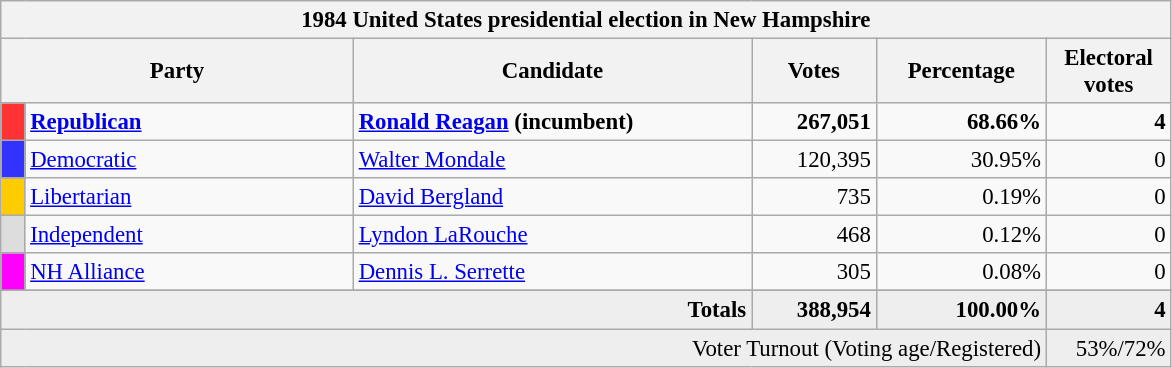<table class="wikitable" style="font-size: 95%;">
<tr>
<th colspan="6">1984 United States presidential election in New Hampshire</th>
</tr>
<tr>
<th colspan="2" style="width: 15em">Party</th>
<th style="width: 17em">Candidate</th>
<th style="width: 5em">Votes</th>
<th style="width: 7em">Percentage</th>
<th style="width: 5em">Electoral votes</th>
</tr>
<tr>
<th style="background-color:#FF3333; width: 3px"></th>
<td style="width: 130px"><strong><a href='#'>Republican</a></strong></td>
<td><strong><a href='#'>Ronald Reagan</a> (incumbent)</strong></td>
<td align="right"><strong>267,051</strong></td>
<td align="right"><strong>68.66%</strong></td>
<td align="right"><strong>4</strong></td>
</tr>
<tr>
<th style="background-color:#3333FF; width: 3px"></th>
<td style="width: 130px"><a href='#'>Democratic</a></td>
<td><a href='#'>Walter Mondale</a></td>
<td align="right">120,395</td>
<td align="right">30.95%</td>
<td align="right">0</td>
</tr>
<tr>
<th style="background-color:#FFCC00; width: 3px"></th>
<td style="width: 130px"><a href='#'>Libertarian</a></td>
<td><a href='#'>David Bergland</a></td>
<td align="right">735</td>
<td align="right">0.19%</td>
<td align="right">0</td>
</tr>
<tr>
<th style="background-color:#DDDDDD; width: 3px"></th>
<td style="width: 130px"><a href='#'>Independent</a></td>
<td><a href='#'>Lyndon LaRouche</a></td>
<td align="right">468</td>
<td align="right">0.12%</td>
<td align="right">0</td>
</tr>
<tr>
<th style="background-color:#FF00FF; width: 3px"></th>
<td style="width: 130px"><a href='#'>NH Alliance</a></td>
<td><a href='#'>Dennis L. Serrette</a></td>
<td align="right">305</td>
<td align="right">0.08%</td>
<td align="right">0</td>
</tr>
<tr>
</tr>
<tr bgcolor="#EEEEEE">
<td colspan="3" align="right"><strong>Totals</strong></td>
<td align="right"><strong>388,954</strong></td>
<td align="right"><strong>100.00%</strong></td>
<td align="right"><strong>4</strong></td>
</tr>
<tr bgcolor="#EEEEEE">
<td colspan="5" align="right">Voter Turnout (Voting age/Registered)</td>
<td colspan="1" align="right">53%/72%</td>
</tr>
</table>
